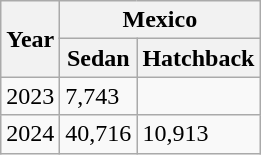<table class="wikitable">
<tr>
<th rowspan="2">Year</th>
<th colspan="2">Mexico</th>
</tr>
<tr>
<th>Sedan</th>
<th>Hatchback</th>
</tr>
<tr>
<td>2023</td>
<td>7,743</td>
<td></td>
</tr>
<tr>
<td>2024</td>
<td>40,716</td>
<td>10,913</td>
</tr>
</table>
